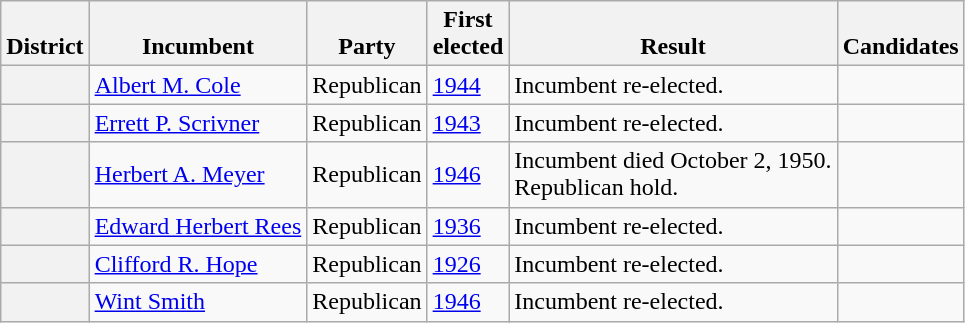<table class=wikitable>
<tr valign=bottom>
<th>District</th>
<th>Incumbent</th>
<th>Party</th>
<th>First<br>elected</th>
<th>Result</th>
<th>Candidates</th>
</tr>
<tr>
<th></th>
<td><a href='#'>Albert M. Cole</a></td>
<td>Republican</td>
<td><a href='#'>1944</a></td>
<td>Incumbent re-elected.</td>
<td nowrap></td>
</tr>
<tr>
<th></th>
<td><a href='#'>Errett P. Scrivner</a></td>
<td>Republican</td>
<td><a href='#'>1943</a></td>
<td>Incumbent re-elected.</td>
<td nowrap></td>
</tr>
<tr>
<th></th>
<td><a href='#'>Herbert A. Meyer</a></td>
<td>Republican</td>
<td><a href='#'>1946</a></td>
<td>Incumbent died October 2, 1950.<br>Republican hold.</td>
<td nowrap></td>
</tr>
<tr>
<th></th>
<td><a href='#'>Edward Herbert Rees</a></td>
<td>Republican</td>
<td><a href='#'>1936</a></td>
<td>Incumbent re-elected.</td>
<td nowrap></td>
</tr>
<tr>
<th></th>
<td><a href='#'>Clifford R. Hope</a></td>
<td>Republican</td>
<td><a href='#'>1926</a></td>
<td>Incumbent re-elected.</td>
<td nowrap></td>
</tr>
<tr>
<th></th>
<td><a href='#'>Wint Smith</a></td>
<td>Republican</td>
<td><a href='#'>1946</a></td>
<td>Incumbent re-elected.</td>
<td nowrap></td>
</tr>
</table>
